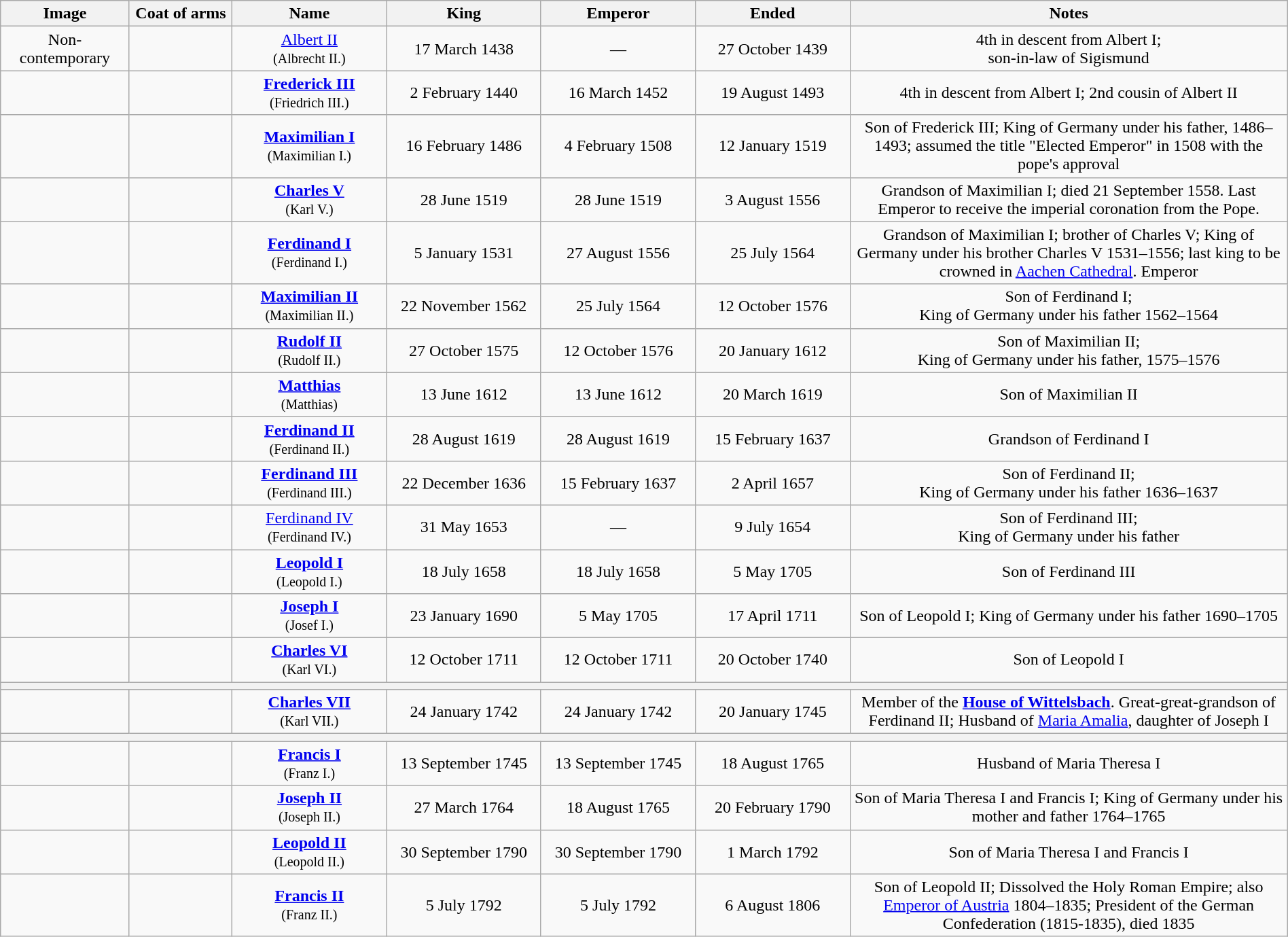<table class="wikitable" style="text-align:center;" width="100% ">
<tr>
<th width="10%">Image</th>
<th width="8%">Coat of arms</th>
<th width="12%">Name</th>
<th width="12%">King</th>
<th width="12%">Emperor</th>
<th width="12%">Ended</th>
<th width="34%">Notes</th>
</tr>
<tr>
<td>Non-contemporary</td>
<td></td>
<td><a href='#'>Albert II</a><br><small>(Albrecht II.)</small></td>
<td>17 March 1438</td>
<td>—</td>
<td>27 October 1439</td>
<td>4th in descent from Albert I;<br>son-in-law of Sigismund</td>
</tr>
<tr>
<td></td>
<td></td>
<td><strong><a href='#'>Frederick III</a></strong><br><small>(Friedrich III.)</small></td>
<td>2 February 1440</td>
<td>16 March 1452</td>
<td>19 August 1493</td>
<td>4th in descent from Albert I; 2nd cousin of Albert II</td>
</tr>
<tr>
<td></td>
<td></td>
<td><strong><a href='#'>Maximilian I</a></strong><br><small>(Maximilian I.)</small></td>
<td>16 February 1486</td>
<td>4 February 1508</td>
<td>12 January 1519</td>
<td>Son of Frederick III; King of Germany under his father, 1486–1493; assumed the title "Elected Emperor" in 1508 with the pope's approval</td>
</tr>
<tr>
<td></td>
<td></td>
<td><strong><a href='#'>Charles V</a></strong><br><small>(Karl V.)</small></td>
<td>28 June 1519</td>
<td>28 June 1519</td>
<td>3 August 1556</td>
<td>Grandson of Maximilian I; died 21 September 1558. Last Emperor to receive the imperial coronation from the Pope.</td>
</tr>
<tr>
<td></td>
<td></td>
<td><strong><a href='#'>Ferdinand I</a></strong><br><small>(Ferdinand I.)</small></td>
<td>5 January 1531</td>
<td>27 August 1556</td>
<td>25 July 1564</td>
<td>Grandson of Maximilian I; brother of Charles V; King of Germany under his brother Charles V 1531–1556; last king to be crowned in <a href='#'>Aachen Cathedral</a>. Emperor</td>
</tr>
<tr>
<td></td>
<td></td>
<td><strong><a href='#'>Maximilian II</a></strong><br><small>(Maximilian II.)</small></td>
<td>22 November 1562</td>
<td>25 July 1564</td>
<td>12 October 1576</td>
<td>Son of Ferdinand I;<br>King of Germany under his father 1562–1564</td>
</tr>
<tr>
<td></td>
<td></td>
<td><strong><a href='#'>Rudolf II</a></strong><br><small>(Rudolf II.)</small></td>
<td>27 October 1575</td>
<td>12 October 1576</td>
<td>20 January 1612</td>
<td>Son of Maximilian II;<br>King of Germany under his father, 1575–1576</td>
</tr>
<tr>
<td></td>
<td></td>
<td><strong><a href='#'>Matthias</a></strong><br><small>(Matthias)</small></td>
<td>13 June 1612</td>
<td>13 June 1612</td>
<td>20 March 1619</td>
<td>Son of Maximilian II</td>
</tr>
<tr>
<td></td>
<td></td>
<td><strong><a href='#'>Ferdinand II</a></strong><br><small>(Ferdinand II.)</small></td>
<td>28 August 1619</td>
<td>28 August 1619</td>
<td>15 February 1637</td>
<td>Grandson of Ferdinand I</td>
</tr>
<tr>
<td></td>
<td></td>
<td><strong><a href='#'>Ferdinand III</a></strong><br><small>(Ferdinand III.)</small></td>
<td>22 December 1636</td>
<td>15 February 1637</td>
<td>2 April 1657</td>
<td>Son of Ferdinand II;<br>King of Germany under his father 1636–1637</td>
</tr>
<tr>
<td></td>
<td></td>
<td><a href='#'>Ferdinand IV</a><br><small>(Ferdinand IV.)</small></td>
<td>31 May 1653</td>
<td>—</td>
<td>9 July 1654</td>
<td>Son of Ferdinand III;<br>King of Germany under his father</td>
</tr>
<tr>
<td></td>
<td></td>
<td><strong><a href='#'>Leopold I</a></strong><br><small>(Leopold I.)</small></td>
<td>18 July 1658</td>
<td>18 July 1658</td>
<td>5 May 1705</td>
<td>Son of Ferdinand III</td>
</tr>
<tr>
<td></td>
<td></td>
<td><strong><a href='#'>Joseph I</a></strong><br><small>(Josef I.)</small></td>
<td>23 January 1690</td>
<td>5 May 1705</td>
<td>17 April 1711</td>
<td>Son of Leopold I; King of Germany under his father 1690–1705</td>
</tr>
<tr>
<td></td>
<td></td>
<td><strong><a href='#'>Charles VI</a></strong><br><small>(Karl VI.)</small></td>
<td>12 October 1711</td>
<td>12 October 1711</td>
<td>20 October 1740</td>
<td>Son of Leopold I</td>
</tr>
<tr>
<th colspan="7"></th>
</tr>
<tr>
<td></td>
<td></td>
<td><strong><a href='#'>Charles VII</a></strong><br><small>(Karl VII.)</small></td>
<td>24 January 1742</td>
<td>24 January 1742</td>
<td>20 January 1745</td>
<td>Member of the <strong><a href='#'>House of Wittelsbach</a></strong>. Great-great-grandson of Ferdinand II; Husband of <a href='#'>Maria Amalia</a>, daughter of Joseph I</td>
</tr>
<tr>
<th colspan="7"></th>
</tr>
<tr>
<td></td>
<td></td>
<td><strong><a href='#'>Francis I</a></strong><br><small>(Franz I.)</small></td>
<td>13 September 1745</td>
<td>13 September 1745</td>
<td>18 August 1765</td>
<td>Husband of Maria Theresa I</td>
</tr>
<tr>
<td></td>
<td></td>
<td><strong><a href='#'>Joseph II</a></strong><br><small>(Joseph II.)</small></td>
<td>27 March 1764</td>
<td>18 August 1765</td>
<td>20 February 1790</td>
<td>Son of Maria Theresa I and Francis I; King of Germany under his mother and father 1764–1765</td>
</tr>
<tr>
<td></td>
<td></td>
<td><strong><a href='#'>Leopold II</a></strong><br><small>(Leopold II.)</small></td>
<td>30 September 1790</td>
<td>30 September 1790</td>
<td>1 March 1792</td>
<td>Son of Maria Theresa I and Francis I</td>
</tr>
<tr>
<td></td>
<td></td>
<td><strong><a href='#'>Francis II</a></strong><br><small>(Franz II.)</small></td>
<td>5 July 1792</td>
<td>5 July 1792</td>
<td>6 August 1806</td>
<td>Son of Leopold II; Dissolved the Holy Roman Empire; also <a href='#'>Emperor of Austria</a> 1804–1835; President of the German Confederation (1815-1835), died 1835</td>
</tr>
</table>
